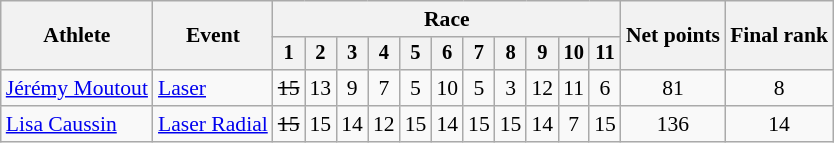<table class="wikitable" style="font-size:90%">
<tr>
<th rowspan="2">Athlete</th>
<th rowspan="2">Event</th>
<th colspan=11>Race</th>
<th rowspan=2>Net points</th>
<th rowspan=2>Final rank</th>
</tr>
<tr style="font-size:95%">
<th>1</th>
<th>2</th>
<th>3</th>
<th>4</th>
<th>5</th>
<th>6</th>
<th>7</th>
<th>8</th>
<th>9</th>
<th>10</th>
<th>11</th>
</tr>
<tr align="center">
<td align=left><a href='#'>Jérémy Moutout</a></td>
<td align=left><a href='#'>Laser</a></td>
<td><s>15</s></td>
<td>13</td>
<td>9</td>
<td>7</td>
<td>5</td>
<td>10</td>
<td>5</td>
<td>3</td>
<td>12</td>
<td>11</td>
<td>6</td>
<td>81</td>
<td>8</td>
</tr>
<tr align="center">
<td align=left><a href='#'>Lisa Caussin</a></td>
<td><a href='#'>Laser Radial</a></td>
<td><s>15</s></td>
<td>15</td>
<td>14</td>
<td>12</td>
<td>15</td>
<td>14</td>
<td>15</td>
<td>15</td>
<td>14</td>
<td>7</td>
<td>15</td>
<td>136</td>
<td>14</td>
</tr>
</table>
